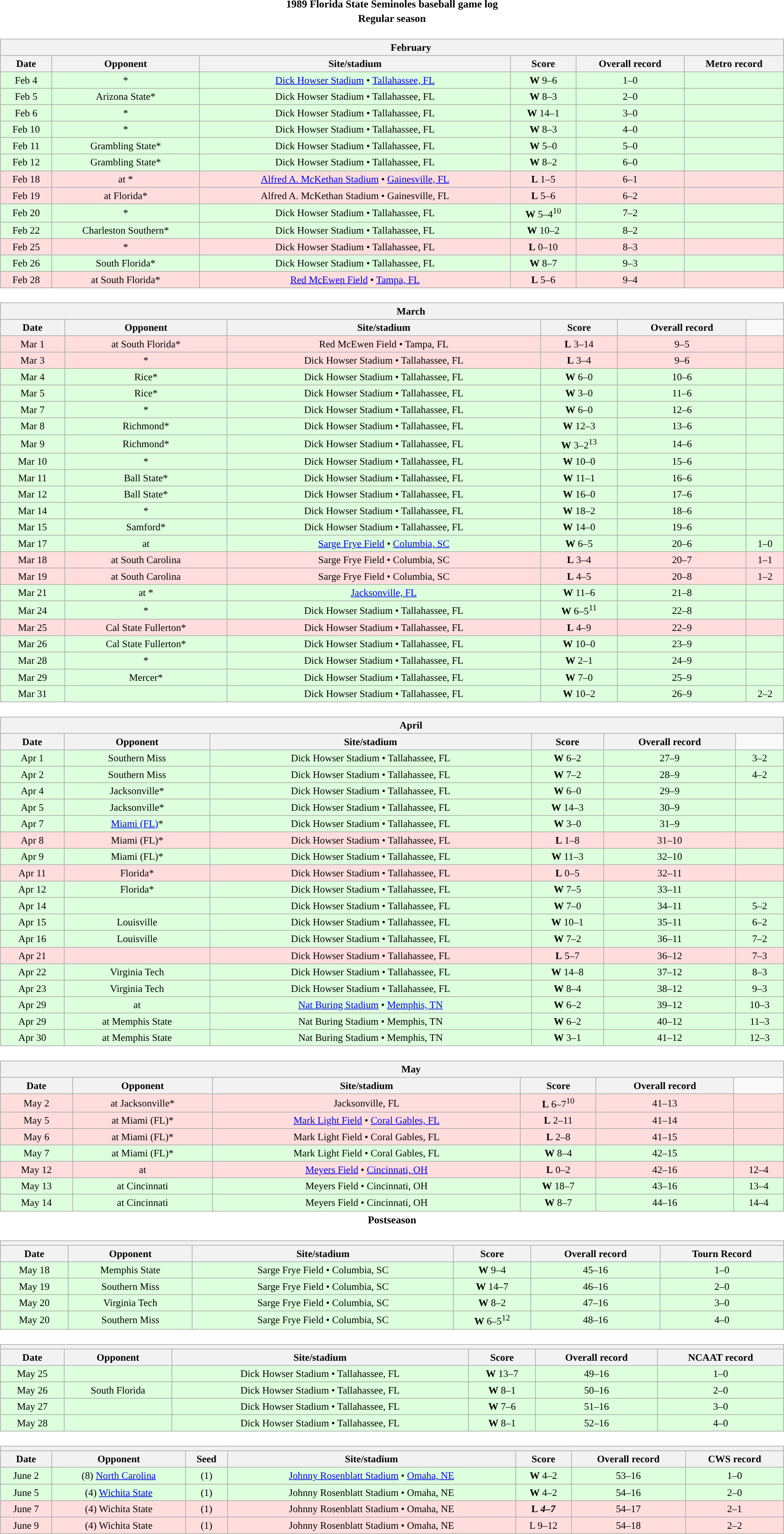<table class="toccolours" width=95% style="margin:1.5em auto; text-align:center;">
<tr>
<th colspan=2>1989 Florida State Seminoles baseball game log</th>
</tr>
<tr>
<th colspan=2>Regular season</th>
</tr>
<tr valign="top">
<td><br><table class="wikitable collapsible collapsed" style="margin:auto; font-size:95%; width:100%">
<tr>
<th colspan=11 style="padding-left:4em;">February</th>
</tr>
<tr>
<th>Date</th>
<th>Opponent</th>
<th>Site/stadium</th>
<th>Score</th>
<th>Overall record</th>
<th>Metro record</th>
</tr>
<tr bgcolor=ddffdd>
<td>Feb 4</td>
<td>*</td>
<td><a href='#'>Dick Howser Stadium</a> • <a href='#'>Tallahassee, FL</a></td>
<td><strong>W</strong> 9–6</td>
<td>1–0</td>
<td></td>
</tr>
<tr bgcolor=ddffdd>
<td>Feb 5</td>
<td>Arizona State*</td>
<td>Dick Howser Stadium • Tallahassee, FL</td>
<td><strong>W</strong> 8–3</td>
<td>2–0</td>
<td></td>
</tr>
<tr bgcolor=ddffdd>
<td>Feb 6</td>
<td>*</td>
<td>Dick Howser Stadium • Tallahassee, FL</td>
<td><strong>W</strong> 14–1</td>
<td>3–0</td>
<td></td>
</tr>
<tr bgcolor=ddffdd>
<td>Feb 10</td>
<td>*</td>
<td>Dick Howser Stadium • Tallahassee, FL</td>
<td><strong>W</strong> 8–3</td>
<td>4–0</td>
<td></td>
</tr>
<tr bgcolor=ddffdd>
<td>Feb 11</td>
<td>Grambling State*</td>
<td>Dick Howser Stadium • Tallahassee, FL</td>
<td><strong>W</strong> 5–0</td>
<td>5–0</td>
<td></td>
</tr>
<tr bgcolor=ddffdd>
<td>Feb 12</td>
<td>Grambling State*</td>
<td>Dick Howser Stadium • Tallahassee, FL</td>
<td><strong>W</strong> 8–2</td>
<td>6–0</td>
<td></td>
</tr>
<tr bgcolor=ffdddd>
<td>Feb 18</td>
<td>at *</td>
<td><a href='#'>Alfred A. McKethan Stadium</a> • <a href='#'>Gainesville, FL</a></td>
<td><strong>L</strong> 1–5</td>
<td>6–1</td>
<td></td>
</tr>
<tr bgcolor=ffdddd>
<td>Feb 19</td>
<td>at Florida*</td>
<td>Alfred A. McKethan Stadium • Gainesville, FL</td>
<td><strong>L</strong> 5–6</td>
<td>6–2</td>
<td></td>
</tr>
<tr bgcolor=ddffdd>
<td>Feb 20</td>
<td>*</td>
<td>Dick Howser Stadium • Tallahassee, FL</td>
<td><strong>W</strong> 5–4<sup>10</sup></td>
<td>7–2</td>
<td></td>
</tr>
<tr bgcolor=ddffdd>
<td>Feb 22</td>
<td>Charleston Southern*</td>
<td>Dick Howser Stadium • Tallahassee, FL</td>
<td><strong>W</strong> 10–2</td>
<td>8–2</td>
<td></td>
</tr>
<tr bgcolor=ffdddd>
<td>Feb 25</td>
<td>*</td>
<td>Dick Howser Stadium • Tallahassee, FL</td>
<td><strong>L</strong> 0–10</td>
<td>8–3</td>
<td></td>
</tr>
<tr bgcolor=ddffdd>
<td>Feb 26</td>
<td>South Florida*</td>
<td>Dick Howser Stadium • Tallahassee, FL</td>
<td><strong>W</strong> 8–7</td>
<td>9–3</td>
<td></td>
</tr>
<tr bgcolor=ffdddd>
<td>Feb 28</td>
<td>at South Florida*</td>
<td><a href='#'>Red McEwen Field</a> • <a href='#'>Tampa, FL</a></td>
<td><strong>L</strong> 5–6</td>
<td>9–4</td>
<td></td>
</tr>
</table>
</td>
</tr>
<tr>
<td><br><table class="wikitable collapsible collapsed" style="margin:auto; font-size:95%; width:100%">
<tr>
<th colspan=11 style="padding-left:4em;">March</th>
</tr>
<tr>
<th>Date</th>
<th>Opponent</th>
<th>Site/stadium</th>
<th>Score</th>
<th>Overall record</th>
</tr>
<tr bgcolor=ffdddd>
<td>Mar 1</td>
<td>at South Florida*</td>
<td>Red McEwen Field • Tampa, FL</td>
<td><strong>L</strong> 3–14</td>
<td>9–5</td>
<td></td>
</tr>
<tr bgcolor=ffdddd>
<td>Mar 3</td>
<td>*</td>
<td>Dick Howser Stadium • Tallahassee, FL</td>
<td><strong>L</strong> 3–4</td>
<td>9–6</td>
<td></td>
</tr>
<tr bgcolor=ddffdd>
<td>Mar 4</td>
<td>Rice*</td>
<td>Dick Howser Stadium • Tallahassee, FL</td>
<td><strong>W</strong> 6–0</td>
<td>10–6</td>
<td></td>
</tr>
<tr bgcolor=ddffdd>
<td>Mar 5</td>
<td>Rice*</td>
<td>Dick Howser Stadium • Tallahassee, FL</td>
<td><strong>W</strong> 3–0</td>
<td>11–6</td>
<td></td>
</tr>
<tr bgcolor=ddffdd>
<td>Mar 7</td>
<td>*</td>
<td>Dick Howser Stadium • Tallahassee, FL</td>
<td><strong>W</strong> 6–0</td>
<td>12–6</td>
<td></td>
</tr>
<tr bgcolor=ddffdd>
<td>Mar 8</td>
<td>Richmond*</td>
<td>Dick Howser Stadium • Tallahassee, FL</td>
<td><strong>W</strong> 12–3</td>
<td>13–6</td>
<td></td>
</tr>
<tr bgcolor=ddffdd>
<td>Mar 9</td>
<td>Richmond*</td>
<td>Dick Howser Stadium • Tallahassee, FL</td>
<td><strong>W</strong> 3–2<sup>13</sup></td>
<td>14–6</td>
<td></td>
</tr>
<tr bgcolor=ddffdd>
<td>Mar 10</td>
<td>*</td>
<td>Dick Howser Stadium • Tallahassee, FL</td>
<td><strong>W</strong> 10–0</td>
<td>15–6</td>
<td></td>
</tr>
<tr bgcolor=ddffdd>
<td>Mar 11</td>
<td>Ball State*</td>
<td>Dick Howser Stadium • Tallahassee, FL</td>
<td><strong>W</strong> 11–1</td>
<td>16–6</td>
<td></td>
</tr>
<tr bgcolor=ddffdd>
<td>Mar 12</td>
<td>Ball State*</td>
<td>Dick Howser Stadium • Tallahassee, FL</td>
<td><strong>W</strong> 16–0</td>
<td>17–6</td>
<td></td>
</tr>
<tr bgcolor=ddffdd>
<td>Mar 14</td>
<td>*</td>
<td>Dick Howser Stadium • Tallahassee, FL</td>
<td><strong>W</strong> 18–2</td>
<td>18–6</td>
<td></td>
</tr>
<tr bgcolor=ddffdd>
<td>Mar 15</td>
<td>Samford*</td>
<td>Dick Howser Stadium • Tallahassee, FL</td>
<td><strong>W</strong> 14–0</td>
<td>19–6</td>
<td></td>
</tr>
<tr bgcolor=ddffdd>
<td>Mar 17</td>
<td>at </td>
<td><a href='#'>Sarge Frye Field</a> • <a href='#'>Columbia, SC</a></td>
<td><strong>W</strong> 6–5</td>
<td>20–6</td>
<td>1–0</td>
</tr>
<tr bgcolor=ffdddd>
<td>Mar 18</td>
<td>at South Carolina</td>
<td>Sarge Frye Field • Columbia, SC</td>
<td><strong>L</strong> 3–4</td>
<td>20–7</td>
<td>1–1</td>
</tr>
<tr bgcolor=ffdddd>
<td>Mar 19</td>
<td>at South Carolina</td>
<td>Sarge Frye Field • Columbia, SC</td>
<td><strong>L</strong> 4–5</td>
<td>20–8</td>
<td>1–2</td>
</tr>
<tr bgcolor=ddffdd>
<td>Mar 21</td>
<td>at *</td>
<td><a href='#'>Jacksonville, FL</a></td>
<td><strong>W</strong> 11–6</td>
<td>21–8</td>
<td></td>
</tr>
<tr bgcolor=ddffdd>
<td>Mar 24</td>
<td>*</td>
<td>Dick Howser Stadium • Tallahassee, FL</td>
<td><strong>W</strong> 6–5<sup>11</sup></td>
<td>22–8</td>
<td></td>
</tr>
<tr bgcolor=ffdddd>
<td>Mar 25</td>
<td>Cal State Fullerton*</td>
<td>Dick Howser Stadium • Tallahassee, FL</td>
<td><strong>L</strong> 4–9</td>
<td>22–9</td>
<td></td>
</tr>
<tr bgcolor=ddffdd>
<td>Mar 26</td>
<td>Cal State Fullerton*</td>
<td>Dick Howser Stadium • Tallahassee, FL</td>
<td><strong>W</strong> 10–0</td>
<td>23–9</td>
<td></td>
</tr>
<tr bgcolor=ddffdd>
<td>Mar 28</td>
<td>*</td>
<td>Dick Howser Stadium • Tallahassee, FL</td>
<td><strong>W</strong> 2–1</td>
<td>24–9</td>
<td></td>
</tr>
<tr bgcolor=ddffdd>
<td>Mar 29</td>
<td>Mercer*</td>
<td>Dick Howser Stadium • Tallahassee, FL</td>
<td><strong>W</strong> 7–0</td>
<td>25–9</td>
<td></td>
</tr>
<tr bgcolor=ddffdd>
<td>Mar 31</td>
<td></td>
<td>Dick Howser Stadium • Tallahassee, FL</td>
<td><strong>W</strong> 10–2</td>
<td>26–9</td>
<td>2–2</td>
</tr>
</table>
</td>
</tr>
<tr>
<td><br><table class="wikitable collapsible collapsed" style="margin:auto; font-size:95%; width:100%">
<tr>
<th colspan=11 style="padding-left:4em;">April</th>
</tr>
<tr>
<th>Date</th>
<th>Opponent</th>
<th>Site/stadium</th>
<th>Score</th>
<th>Overall record</th>
</tr>
<tr bgcolor=ddffdd>
<td>Apr 1</td>
<td>Southern Miss</td>
<td>Dick Howser Stadium • Tallahassee, FL</td>
<td><strong>W</strong> 6–2</td>
<td>27–9</td>
<td>3–2</td>
</tr>
<tr bgcolor=ddffdd>
<td>Apr 2</td>
<td>Southern Miss</td>
<td>Dick Howser Stadium • Tallahassee, FL</td>
<td><strong>W</strong> 7–2</td>
<td>28–9</td>
<td>4–2</td>
</tr>
<tr bgcolor=ddffdd>
<td>Apr 4</td>
<td>Jacksonville*</td>
<td>Dick Howser Stadium • Tallahassee, FL</td>
<td><strong>W</strong> 6–0</td>
<td>29–9</td>
<td></td>
</tr>
<tr bgcolor=ddffdd>
<td>Apr 5</td>
<td>Jacksonville*</td>
<td>Dick Howser Stadium • Tallahassee, FL</td>
<td><strong>W</strong> 14–3</td>
<td>30–9</td>
<td></td>
</tr>
<tr bgcolor=ddffdd>
<td>Apr 7</td>
<td><a href='#'>Miami (FL)</a>*</td>
<td>Dick Howser Stadium • Tallahassee, FL</td>
<td><strong>W</strong> 3–0</td>
<td>31–9</td>
<td></td>
</tr>
<tr bgcolor=ffdddd>
<td>Apr 8</td>
<td>Miami (FL)*</td>
<td>Dick Howser Stadium • Tallahassee, FL</td>
<td><strong>L</strong> 1–8</td>
<td>31–10</td>
<td></td>
</tr>
<tr bgcolor=ddffdd>
<td>Apr 9</td>
<td>Miami (FL)*</td>
<td>Dick Howser Stadium • Tallahassee, FL</td>
<td><strong>W</strong> 11–3</td>
<td>32–10</td>
<td></td>
</tr>
<tr bgcolor=ffdddd>
<td>Apr 11</td>
<td>Florida*</td>
<td>Dick Howser Stadium • Tallahassee, FL</td>
<td><strong>L</strong> 0–5</td>
<td>32–11</td>
<td></td>
</tr>
<tr bgcolor=ddffdd>
<td>Apr 12</td>
<td>Florida*</td>
<td>Dick Howser Stadium • Tallahassee, FL</td>
<td><strong>W</strong> 7–5</td>
<td>33–11</td>
<td></td>
</tr>
<tr bgcolor=ddffdd>
<td>Apr 14</td>
<td></td>
<td>Dick Howser Stadium • Tallahassee, FL</td>
<td><strong>W</strong> 7–0</td>
<td>34–11</td>
<td>5–2</td>
</tr>
<tr bgcolor=ddffdd>
<td>Apr 15</td>
<td>Louisville</td>
<td>Dick Howser Stadium • Tallahassee, FL</td>
<td><strong>W</strong> 10–1</td>
<td>35–11</td>
<td>6–2</td>
</tr>
<tr bgcolor=ddffdd>
<td>Apr 16</td>
<td>Louisville</td>
<td>Dick Howser Stadium • Tallahassee, FL</td>
<td><strong>W</strong> 7–2</td>
<td>36–11</td>
<td>7–2</td>
</tr>
<tr bgcolor=ffdddd>
<td>Apr 21</td>
<td></td>
<td>Dick Howser Stadium • Tallahassee, FL</td>
<td><strong>L</strong> 5–7</td>
<td>36–12</td>
<td>7–3</td>
</tr>
<tr bgcolor=ddffdd>
<td>Apr 22</td>
<td>Virginia Tech</td>
<td>Dick Howser Stadium • Tallahassee, FL</td>
<td><strong>W</strong> 14–8</td>
<td>37–12</td>
<td>8–3</td>
</tr>
<tr bgcolor=ddffdd>
<td>Apr 23</td>
<td>Virginia Tech</td>
<td>Dick Howser Stadium • Tallahassee, FL</td>
<td><strong>W</strong> 8–4</td>
<td>38–12</td>
<td>9–3</td>
</tr>
<tr bgcolor=ddffdd>
<td>Apr 29</td>
<td>at </td>
<td><a href='#'>Nat Buring Stadium</a> • <a href='#'>Memphis, TN</a></td>
<td><strong>W</strong> 6–2</td>
<td>39–12</td>
<td>10–3</td>
</tr>
<tr bgcolor=ddffdd>
<td>Apr 29</td>
<td>at Memphis State</td>
<td>Nat Buring Stadium • Memphis, TN</td>
<td><strong>W</strong> 6–2</td>
<td>40–12</td>
<td>11–3</td>
</tr>
<tr bgcolor=ddffdd>
<td>Apr 30</td>
<td>at Memphis State</td>
<td>Nat Buring Stadium • Memphis, TN</td>
<td><strong>W</strong> 3–1</td>
<td>41–12</td>
<td>12–3</td>
</tr>
</table>
</td>
</tr>
<tr>
<td><br><table class="wikitable collapsible collapsed" style="margin:auto; font-size:95%; width:100%">
<tr>
<th colspan=11 style="padding-left:4em;">May</th>
</tr>
<tr>
<th>Date</th>
<th>Opponent</th>
<th>Site/stadium</th>
<th>Score</th>
<th>Overall record</th>
</tr>
<tr bgcolor=ffdddd>
<td>May 2</td>
<td>at Jacksonville*</td>
<td>Jacksonville, FL</td>
<td><strong>L</strong> 6–7<sup>10</sup></td>
<td>41–13</td>
<td></td>
</tr>
<tr bgcolor=ffdddd>
<td>May 5</td>
<td>at Miami (FL)*</td>
<td><a href='#'>Mark Light Field</a> • <a href='#'>Coral Gables, FL</a></td>
<td><strong>L</strong> 2–11</td>
<td>41–14</td>
<td></td>
</tr>
<tr bgcolor=ffdddd>
<td>May 6</td>
<td>at Miami (FL)*</td>
<td>Mark Light Field • Coral Gables, FL</td>
<td><strong>L</strong> 2–8</td>
<td>41–15</td>
<td></td>
</tr>
<tr bgcolor=ddffdd>
<td>May 7</td>
<td>at Miami (FL)*</td>
<td>Mark Light Field • Coral Gables, FL</td>
<td><strong>W</strong> 8–4</td>
<td>42–15</td>
<td></td>
</tr>
<tr bgcolor=ffdddd>
<td>May 12</td>
<td>at </td>
<td><a href='#'>Meyers Field</a> • <a href='#'>Cincinnati, OH</a></td>
<td><strong>L</strong> 0–2</td>
<td>42–16</td>
<td>12–4</td>
</tr>
<tr bgcolor=ddffdd>
<td>May 13</td>
<td>at Cincinnati</td>
<td>Meyers Field • Cincinnati, OH</td>
<td><strong>W</strong> 18–7</td>
<td>43–16</td>
<td>13–4</td>
</tr>
<tr bgcolor=ddffdd>
<td>May 14</td>
<td>at Cincinnati</td>
<td>Meyers Field • Cincinnati, OH</td>
<td><strong>W</strong> 8–7</td>
<td>44–16</td>
<td>14–4</td>
</tr>
</table>
</td>
</tr>
<tr>
<th colspan=2>Postseason</th>
</tr>
<tr valign="top">
<td><br><table class="wikitable collapsible collapsed" style="margin:auto; font-size:95%; width:100%">
<tr>
<th colspan=11 style="padding-left:4em;"><a href='#'></a></th>
</tr>
<tr>
<th>Date</th>
<th>Opponent</th>
<th>Site/stadium</th>
<th>Score</th>
<th>Overall record</th>
<th>Tourn Record</th>
</tr>
<tr bgcolor=ddffdd>
<td>May 18</td>
<td>Memphis State</td>
<td>Sarge Frye Field • Columbia, SC</td>
<td><strong>W</strong> 9–4</td>
<td>45–16</td>
<td>1–0</td>
</tr>
<tr bgcolor=ddffdd>
<td>May 19</td>
<td>Southern Miss</td>
<td>Sarge Frye Field • Columbia, SC</td>
<td><strong>W</strong> 14–7</td>
<td>46–16</td>
<td>2–0</td>
</tr>
<tr bgcolor=ddffdd>
<td>May 20</td>
<td>Virginia Tech</td>
<td>Sarge Frye Field • Columbia, SC</td>
<td><strong>W</strong> 8–2</td>
<td>47–16</td>
<td>3–0</td>
</tr>
<tr bgcolor=ddffdd>
<td>May 20</td>
<td>Southern Miss</td>
<td>Sarge Frye Field • Columbia, SC</td>
<td><strong>W</strong> 6–5<sup>12</sup></td>
<td>48–16</td>
<td>4–0</td>
</tr>
</table>
</td>
</tr>
<tr valign="top">
<td><br><table class="wikitable collapsible collapsed" style="margin:auto; font-size:95%; width:100%">
<tr>
<th colspan=11 style="padding-left:4em;"><a href='#'></a></th>
</tr>
<tr>
<th>Date</th>
<th>Opponent</th>
<th>Site/stadium</th>
<th>Score</th>
<th>Overall record</th>
<th>NCAAT record</th>
</tr>
<tr bgcolor=ddffdd>
<td>May 25</td>
<td></td>
<td>Dick Howser Stadium • Tallahassee, FL</td>
<td><strong>W</strong> 13–7</td>
<td>49–16</td>
<td>1–0</td>
</tr>
<tr bgcolor=ddffdd>
<td>May 26</td>
<td>South Florida</td>
<td>Dick Howser Stadium • Tallahassee, FL</td>
<td><strong>W</strong> 8–1</td>
<td>50–16</td>
<td>2–0</td>
</tr>
<tr bgcolor=ddffdd>
<td>May 27</td>
<td></td>
<td>Dick Howser Stadium • Tallahassee, FL</td>
<td><strong>W</strong> 7–6</td>
<td>51–16</td>
<td>3–0</td>
</tr>
<tr bgcolor=ddffdd>
<td>May 28</td>
<td></td>
<td>Dick Howser Stadium • Tallahassee, FL</td>
<td><strong>W</strong> 8–1</td>
<td>52–16</td>
<td>4–0</td>
</tr>
</table>
</td>
</tr>
<tr valign="top">
<td><br><table class="wikitable collapsible collapsed" style="margin:auto; font-size:95%; width:100%">
<tr>
<th colspan=11 style="padding-left:4em; "><a href='#'></a></th>
</tr>
<tr>
<th>Date</th>
<th>Opponent</th>
<th>Seed</th>
<th>Site/stadium</th>
<th>Score</th>
<th>Overall record</th>
<th>CWS record</th>
</tr>
<tr bgcolor=ddffdd>
<td>June 2</td>
<td>(8) <a href='#'>North Carolina</a></td>
<td>(1)</td>
<td><a href='#'>Johnny Rosenblatt Stadium</a> • <a href='#'>Omaha, NE</a></td>
<td><strong>W</strong> 4–2</td>
<td>53–16</td>
<td>1–0</td>
</tr>
<tr bgcolor=ddffdd>
<td>June 5</td>
<td>(4) <a href='#'>Wichita State</a></td>
<td>(1)</td>
<td>Johnny Rosenblatt Stadium • Omaha, NE</td>
<td><strong>W</strong> 4–2</td>
<td>54–16</td>
<td>2–0</td>
</tr>
<tr bgcolor=ffdddd>
<td>June 7</td>
<td>(4) Wichita State</td>
<td>(1)</td>
<td>Johnny Rosenblatt Stadium • Omaha, NE</td>
<td><strong>L<em> 4–7</td>
<td>54–17</td>
<td>2–1</td>
</tr>
<tr bgcolor=ffdddd>
<td>June 9</td>
<td>(4) Wichita State</td>
<td>(1)</td>
<td>Johnny Rosenblatt Stadium • Omaha, NE</td>
<td></strong>L</em> 9–12</td>
<td>54–18</td>
<td>2–2</td>
</tr>
</table>
</td>
</tr>
</table>
